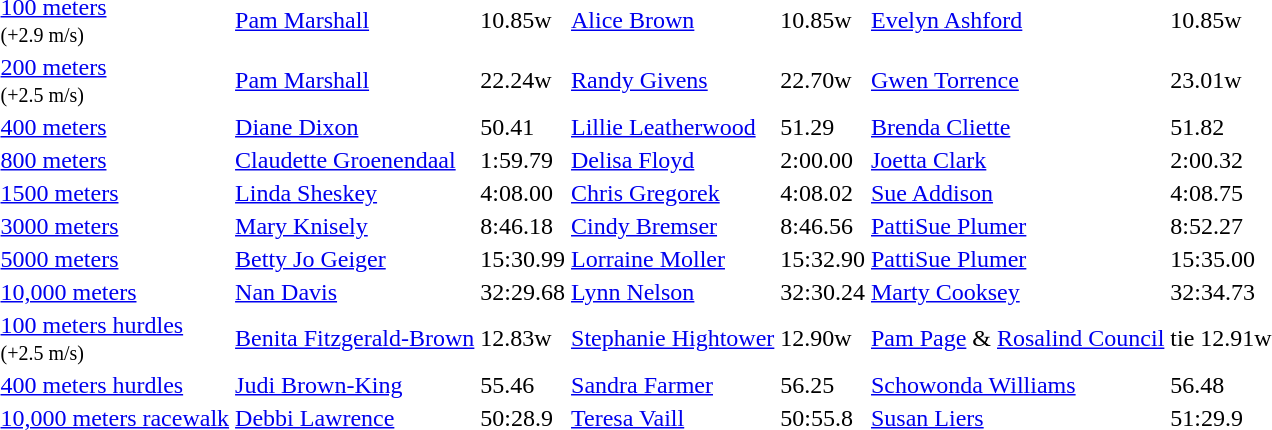<table>
<tr>
<td><a href='#'>100 meters</a> <br><small>(+2.9 m/s)</small></td>
<td><a href='#'>Pam Marshall</a></td>
<td>10.85w</td>
<td><a href='#'>Alice Brown</a></td>
<td>10.85w</td>
<td><a href='#'>Evelyn Ashford</a></td>
<td>10.85w</td>
</tr>
<tr>
<td><a href='#'>200 meters</a> <br><small>(+2.5 m/s)</small></td>
<td><a href='#'>Pam Marshall</a></td>
<td>22.24w</td>
<td><a href='#'>Randy Givens</a></td>
<td>22.70w</td>
<td><a href='#'>Gwen Torrence</a></td>
<td>23.01w</td>
</tr>
<tr>
<td><a href='#'>400 meters</a></td>
<td><a href='#'>Diane Dixon</a></td>
<td>50.41</td>
<td><a href='#'>Lillie Leatherwood</a></td>
<td>51.29</td>
<td><a href='#'>Brenda Cliette</a></td>
<td>51.82</td>
</tr>
<tr>
<td><a href='#'>800 meters</a></td>
<td><a href='#'>Claudette Groenendaal</a></td>
<td>1:59.79</td>
<td><a href='#'>Delisa Floyd</a></td>
<td>2:00.00</td>
<td><a href='#'>Joetta Clark</a></td>
<td>2:00.32</td>
</tr>
<tr>
<td><a href='#'>1500 meters</a></td>
<td><a href='#'>Linda Sheskey</a></td>
<td>4:08.00</td>
<td><a href='#'>Chris Gregorek</a></td>
<td>4:08.02</td>
<td><a href='#'>Sue Addison</a></td>
<td>4:08.75</td>
</tr>
<tr>
<td><a href='#'>3000 meters</a></td>
<td><a href='#'>Mary Knisely</a></td>
<td>8:46.18</td>
<td><a href='#'>Cindy Bremser</a></td>
<td>8:46.56</td>
<td><a href='#'>PattiSue Plumer</a></td>
<td>8:52.27</td>
</tr>
<tr>
<td><a href='#'>5000 meters</a></td>
<td><a href='#'>Betty Jo Geiger</a></td>
<td>15:30.99</td>
<td><a href='#'>Lorraine Moller</a> </td>
<td>15:32.90</td>
<td><a href='#'>PattiSue Plumer</a></td>
<td>15:35.00</td>
</tr>
<tr>
<td><a href='#'>10,000 meters</a></td>
<td><a href='#'>Nan Davis</a></td>
<td>32:29.68</td>
<td><a href='#'>Lynn Nelson</a></td>
<td>32:30.24</td>
<td><a href='#'>Marty Cooksey</a></td>
<td>32:34.73</td>
</tr>
<tr>
<td><a href='#'>100 meters hurdles</a><br><small>(+2.5 m/s)</small></td>
<td><a href='#'>Benita Fitzgerald-Brown</a></td>
<td>12.83w</td>
<td><a href='#'>Stephanie Hightower</a></td>
<td>12.90w</td>
<td><a href='#'>Pam Page</a> & <a href='#'>Rosalind Council</a></td>
<td>tie 12.91w</td>
</tr>
<tr>
<td><a href='#'>400 meters hurdles</a></td>
<td><a href='#'>Judi Brown-King</a></td>
<td>55.46</td>
<td><a href='#'>Sandra Farmer</a> </td>
<td>56.25</td>
<td><a href='#'>Schowonda Williams</a></td>
<td>56.48</td>
</tr>
<tr>
<td><a href='#'>10,000 meters racewalk</a></td>
<td><a href='#'>Debbi Lawrence</a></td>
<td>50:28.9</td>
<td><a href='#'>Teresa Vaill</a></td>
<td>50:55.8</td>
<td><a href='#'>Susan Liers</a></td>
<td>51:29.9</td>
</tr>
</table>
